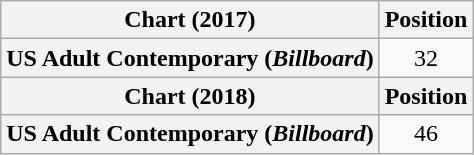<table class="wikitable plainrowheaders" style="text-align:center">
<tr>
<th scope="col">Chart (2017)</th>
<th scope="col">Position</th>
</tr>
<tr>
<th scope="row">US Adult Contemporary (<em>Billboard</em>)</th>
<td>32</td>
</tr>
<tr>
<th scope="col">Chart (2018)</th>
<th scope="col">Position</th>
</tr>
<tr>
<th scope="row">US Adult Contemporary (<em>Billboard</em>)</th>
<td>46</td>
</tr>
</table>
